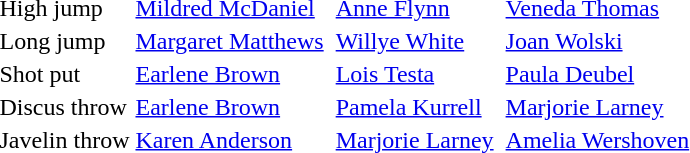<table>
<tr>
<td>High jump</td>
<td><a href='#'>Mildred McDaniel</a></td>
<td></td>
<td><a href='#'>Anne Flynn</a></td>
<td></td>
<td><a href='#'>Veneda Thomas</a></td>
<td></td>
</tr>
<tr>
<td>Long jump</td>
<td><a href='#'>Margaret Matthews</a></td>
<td><strong></strong></td>
<td><a href='#'>Willye White</a></td>
<td></td>
<td><a href='#'>Joan Wolski</a></td>
<td></td>
</tr>
<tr>
<td>Shot put</td>
<td><a href='#'>Earlene Brown</a></td>
<td><strong></strong></td>
<td><a href='#'>Lois Testa</a></td>
<td></td>
<td><a href='#'>Paula Deubel</a></td>
<td></td>
</tr>
<tr>
<td>Discus throw</td>
<td><a href='#'>Earlene Brown</a></td>
<td> <strong></strong></td>
<td><a href='#'>Pamela Kurrell</a></td>
<td></td>
<td><a href='#'>Marjorie Larney</a></td>
<td></td>
</tr>
<tr>
<td>Javelin throw</td>
<td><a href='#'>Karen Anderson</a></td>
<td></td>
<td><a href='#'>Marjorie Larney</a></td>
<td></td>
<td><a href='#'>Amelia Wershoven</a></td>
<td></td>
</tr>
</table>
